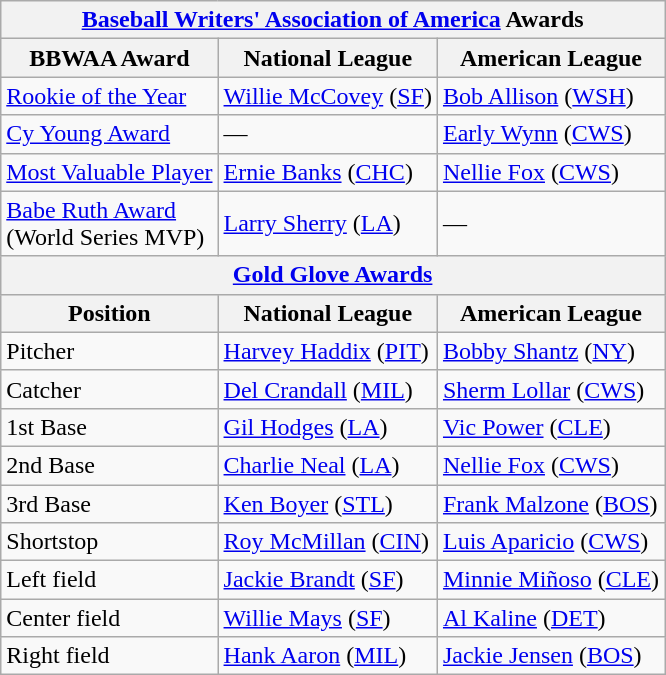<table class="wikitable">
<tr>
<th colspan="3"><a href='#'>Baseball Writers' Association of America</a> Awards</th>
</tr>
<tr>
<th>BBWAA Award</th>
<th>National League</th>
<th>American League</th>
</tr>
<tr>
<td><a href='#'>Rookie of the Year</a></td>
<td><a href='#'>Willie McCovey</a> (<a href='#'>SF</a>)</td>
<td><a href='#'>Bob Allison</a> (<a href='#'>WSH</a>)</td>
</tr>
<tr>
<td><a href='#'>Cy Young Award</a></td>
<td>—</td>
<td><a href='#'>Early Wynn</a> (<a href='#'>CWS</a>)</td>
</tr>
<tr>
<td><a href='#'>Most Valuable Player</a></td>
<td><a href='#'>Ernie Banks</a> (<a href='#'>CHC</a>)</td>
<td><a href='#'>Nellie Fox</a> (<a href='#'>CWS</a>)</td>
</tr>
<tr>
<td><a href='#'>Babe Ruth Award</a><br>(World Series MVP)</td>
<td><a href='#'>Larry Sherry</a> (<a href='#'>LA</a>)</td>
<td>—</td>
</tr>
<tr>
<th colspan="3"><a href='#'>Gold Glove Awards</a></th>
</tr>
<tr>
<th>Position</th>
<th>National League</th>
<th>American League</th>
</tr>
<tr>
<td>Pitcher</td>
<td><a href='#'>Harvey Haddix</a> (<a href='#'>PIT</a>)</td>
<td><a href='#'>Bobby Shantz</a> (<a href='#'>NY</a>)</td>
</tr>
<tr>
<td>Catcher</td>
<td><a href='#'>Del Crandall</a> (<a href='#'>MIL</a>)</td>
<td><a href='#'>Sherm Lollar</a> (<a href='#'>CWS</a>)</td>
</tr>
<tr>
<td>1st Base</td>
<td><a href='#'>Gil Hodges</a> (<a href='#'>LA</a>)</td>
<td><a href='#'>Vic Power</a> (<a href='#'>CLE</a>)</td>
</tr>
<tr>
<td>2nd Base</td>
<td><a href='#'>Charlie Neal</a> (<a href='#'>LA</a>)</td>
<td><a href='#'>Nellie Fox</a> (<a href='#'>CWS</a>)</td>
</tr>
<tr>
<td>3rd Base</td>
<td><a href='#'>Ken Boyer</a> (<a href='#'>STL</a>)</td>
<td><a href='#'>Frank Malzone</a> (<a href='#'>BOS</a>)</td>
</tr>
<tr>
<td>Shortstop</td>
<td><a href='#'>Roy McMillan</a> (<a href='#'>CIN</a>)</td>
<td><a href='#'>Luis Aparicio</a> (<a href='#'>CWS</a>)</td>
</tr>
<tr>
<td>Left field</td>
<td><a href='#'>Jackie Brandt</a> (<a href='#'>SF</a>)</td>
<td><a href='#'>Minnie Miñoso</a> (<a href='#'>CLE</a>)</td>
</tr>
<tr>
<td>Center field</td>
<td><a href='#'>Willie Mays</a> (<a href='#'>SF</a>)</td>
<td><a href='#'>Al Kaline</a> (<a href='#'>DET</a>)</td>
</tr>
<tr>
<td>Right field</td>
<td><a href='#'>Hank Aaron</a> (<a href='#'>MIL</a>)</td>
<td><a href='#'>Jackie Jensen</a> (<a href='#'>BOS</a>)</td>
</tr>
</table>
